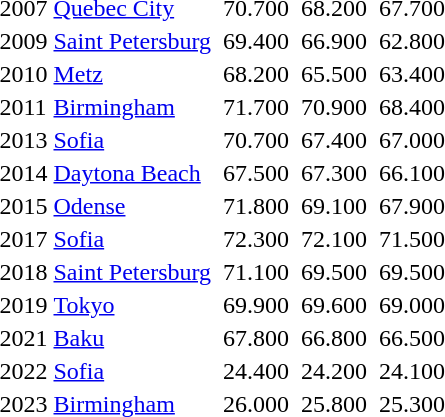<table>
<tr>
<td>2007</td>
<td><a href='#'>Quebec City</a></td>
<td></td>
<td>70.700</td>
<td></td>
<td>68.200</td>
<td></td>
<td>67.700</td>
</tr>
<tr>
<td>2009</td>
<td><a href='#'>Saint Petersburg</a></td>
<td></td>
<td>69.400</td>
<td></td>
<td>66.900</td>
<td></td>
<td>62.800</td>
</tr>
<tr>
<td>2010</td>
<td><a href='#'>Metz</a></td>
<td></td>
<td>68.200</td>
<td></td>
<td>65.500</td>
<td></td>
<td>63.400</td>
</tr>
<tr>
<td>2011</td>
<td><a href='#'>Birmingham</a></td>
<td></td>
<td>71.700</td>
<td></td>
<td>70.900</td>
<td></td>
<td>68.400</td>
</tr>
<tr>
<td>2013</td>
<td><a href='#'>Sofia</a></td>
<td></td>
<td>70.700</td>
<td></td>
<td>67.400</td>
<td></td>
<td>67.000</td>
</tr>
<tr>
<td>2014</td>
<td><a href='#'>Daytona Beach</a></td>
<td></td>
<td>67.500</td>
<td></td>
<td>67.300</td>
<td></td>
<td>66.100</td>
</tr>
<tr>
<td>2015</td>
<td><a href='#'>Odense</a></td>
<td></td>
<td>71.800</td>
<td></td>
<td>69.100</td>
<td></td>
<td>67.900</td>
</tr>
<tr>
<td>2017</td>
<td><a href='#'>Sofia</a></td>
<td></td>
<td>72.300</td>
<td></td>
<td>72.100</td>
<td></td>
<td>71.500</td>
</tr>
<tr>
<td>2018</td>
<td><a href='#'>Saint Petersburg</a></td>
<td></td>
<td>71.100</td>
<td></td>
<td>69.500</td>
<td></td>
<td>69.500</td>
</tr>
<tr>
<td>2019</td>
<td><a href='#'>Tokyo</a></td>
<td></td>
<td>69.900</td>
<td></td>
<td>69.600</td>
<td></td>
<td>69.000</td>
</tr>
<tr>
<td>2021</td>
<td><a href='#'>Baku</a></td>
<td></td>
<td>67.800</td>
<td></td>
<td>66.800</td>
<td></td>
<td>66.500</td>
</tr>
<tr>
<td>2022</td>
<td><a href='#'>Sofia</a></td>
<td></td>
<td>24.400</td>
<td></td>
<td>24.200</td>
<td></td>
<td>24.100</td>
</tr>
<tr>
<td>2023</td>
<td><a href='#'>Birmingham</a></td>
<td></td>
<td>26.000</td>
<td></td>
<td>25.800</td>
<td></td>
<td>25.300</td>
</tr>
</table>
